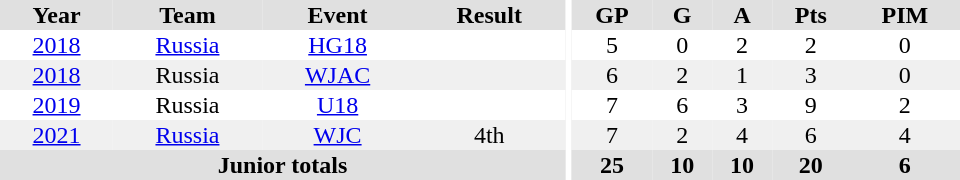<table border="0" cellpadding="1" cellspacing="0" ID="Table3" style="text-align:center; width:40em">
<tr ALIGN="center" bgcolor="#e0e0e0">
<th>Year</th>
<th>Team</th>
<th>Event</th>
<th>Result</th>
<th rowspan="99" bgcolor="#ffffff"></th>
<th>GP</th>
<th>G</th>
<th>A</th>
<th>Pts</th>
<th>PIM</th>
</tr>
<tr>
<td><a href='#'>2018</a></td>
<td><a href='#'>Russia</a></td>
<td><a href='#'>HG18</a></td>
<td></td>
<td>5</td>
<td>0</td>
<td>2</td>
<td>2</td>
<td>0</td>
</tr>
<tr bgcolor="#f0f0f0">
<td><a href='#'>2018</a></td>
<td>Russia</td>
<td><a href='#'>WJAC</a></td>
<td></td>
<td>6</td>
<td>2</td>
<td>1</td>
<td>3</td>
<td>0</td>
</tr>
<tr>
<td><a href='#'>2019</a></td>
<td>Russia</td>
<td><a href='#'>U18</a></td>
<td></td>
<td>7</td>
<td>6</td>
<td>3</td>
<td>9</td>
<td>2</td>
</tr>
<tr bgcolor="#f0f0f0">
<td><a href='#'>2021</a></td>
<td><a href='#'>Russia</a></td>
<td><a href='#'>WJC</a></td>
<td>4th</td>
<td>7</td>
<td>2</td>
<td>4</td>
<td>6</td>
<td>4</td>
</tr>
<tr bgcolor="#e0e0e0">
<th colspan="4">Junior totals</th>
<th>25</th>
<th>10</th>
<th>10</th>
<th>20</th>
<th>6</th>
</tr>
</table>
